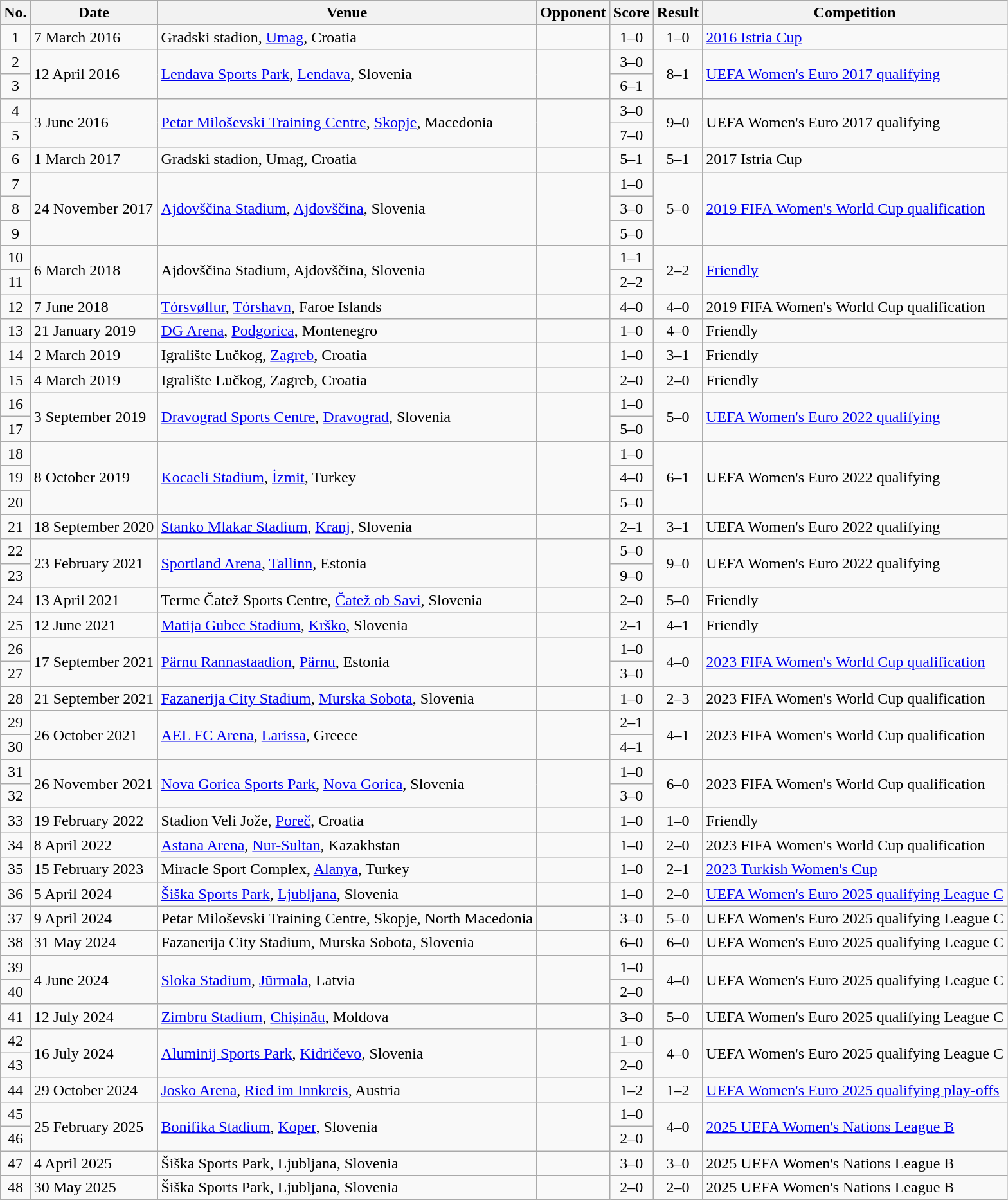<table class="wikitable sortable">
<tr>
<th scope="col">No.</th>
<th scope="col">Date</th>
<th scope="col">Venue</th>
<th scope="col">Opponent</th>
<th scope="col">Score</th>
<th scope="col">Result</th>
<th scope="col">Competition</th>
</tr>
<tr>
<td align=center>1</td>
<td>7 March 2016</td>
<td>Gradski stadion, <a href='#'>Umag</a>, Croatia</td>
<td></td>
<td align=center>1–0</td>
<td align=center>1–0</td>
<td><a href='#'>2016 Istria Cup</a></td>
</tr>
<tr>
<td align=center>2</td>
<td rowspan=2>12 April 2016</td>
<td rowspan=2><a href='#'>Lendava Sports Park</a>, <a href='#'>Lendava</a>, Slovenia</td>
<td rowspan=2></td>
<td align=center>3–0</td>
<td rowspan=2 align=center>8–1</td>
<td rowspan=2><a href='#'>UEFA Women's Euro 2017 qualifying</a></td>
</tr>
<tr>
<td align=center>3</td>
<td align=center>6–1</td>
</tr>
<tr>
<td align=center>4</td>
<td rowspan=2>3 June 2016</td>
<td rowspan=2><a href='#'>Petar Miloševski Training Centre</a>, <a href='#'>Skopje</a>, Macedonia</td>
<td rowspan=2></td>
<td align=center>3–0</td>
<td rowspan=2 align=center>9–0</td>
<td rowspan=2>UEFA Women's Euro 2017 qualifying</td>
</tr>
<tr>
<td align=center>5</td>
<td align=center>7–0</td>
</tr>
<tr>
<td align=center>6</td>
<td>1 March 2017</td>
<td>Gradski stadion, Umag, Croatia</td>
<td></td>
<td align=center>5–1</td>
<td align=center>5–1</td>
<td>2017 Istria Cup</td>
</tr>
<tr>
<td align=center>7</td>
<td rowspan=3>24 November 2017</td>
<td rowspan=3><a href='#'>Ajdovščina Stadium</a>, <a href='#'>Ajdovščina</a>, Slovenia</td>
<td rowspan=3></td>
<td align=center>1–0</td>
<td rowspan=3 align=center>5–0</td>
<td rowspan=3><a href='#'>2019 FIFA Women's World Cup qualification</a></td>
</tr>
<tr>
<td align=center>8</td>
<td align=center>3–0</td>
</tr>
<tr>
<td align=center>9</td>
<td align=center>5–0</td>
</tr>
<tr>
<td align=center>10</td>
<td rowspan=2>6 March 2018</td>
<td rowspan=2>Ajdovščina Stadium, Ajdovščina, Slovenia</td>
<td rowspan=2></td>
<td align=center>1–1</td>
<td rowspan=2 align=center>2–2</td>
<td rowspan=2><a href='#'>Friendly</a></td>
</tr>
<tr>
<td align=center>11</td>
<td align=center>2–2</td>
</tr>
<tr>
<td align=center>12</td>
<td>7 June 2018</td>
<td><a href='#'>Tórsvøllur</a>, <a href='#'>Tórshavn</a>, Faroe Islands</td>
<td></td>
<td align=center>4–0</td>
<td align=center>4–0</td>
<td>2019 FIFA Women's World Cup qualification</td>
</tr>
<tr>
<td align=center>13</td>
<td>21 January 2019</td>
<td><a href='#'>DG Arena</a>, <a href='#'>Podgorica</a>, Montenegro</td>
<td></td>
<td align=center>1–0</td>
<td align=center>4–0</td>
<td>Friendly</td>
</tr>
<tr>
<td align=center>14</td>
<td>2 March 2019</td>
<td>Igralište Lučkog, <a href='#'>Zagreb</a>, Croatia</td>
<td></td>
<td align=center>1–0</td>
<td align=center>3–1</td>
<td>Friendly</td>
</tr>
<tr>
<td align=center>15</td>
<td>4 March 2019</td>
<td>Igralište Lučkog, Zagreb, Croatia</td>
<td></td>
<td align=center>2–0</td>
<td align=center>2–0</td>
<td>Friendly</td>
</tr>
<tr>
<td align=center>16</td>
<td rowspan=2>3 September 2019</td>
<td rowspan=2><a href='#'>Dravograd Sports Centre</a>, <a href='#'>Dravograd</a>, Slovenia</td>
<td rowspan=2></td>
<td align=center>1–0</td>
<td rowspan=2 align=center>5–0</td>
<td rowspan=2><a href='#'>UEFA Women's Euro 2022 qualifying</a></td>
</tr>
<tr>
<td align=center>17</td>
<td align=center>5–0</td>
</tr>
<tr>
<td align=center>18</td>
<td rowspan=3>8 October 2019</td>
<td rowspan=3><a href='#'>Kocaeli Stadium</a>, <a href='#'>İzmit</a>, Turkey</td>
<td rowspan=3></td>
<td align=center>1–0</td>
<td rowspan=3 align=center>6–1</td>
<td rowspan=3>UEFA Women's Euro 2022 qualifying</td>
</tr>
<tr>
<td align=center>19</td>
<td align=center>4–0</td>
</tr>
<tr>
<td align=center>20</td>
<td align=center>5–0</td>
</tr>
<tr>
<td align=center>21</td>
<td>18 September 2020</td>
<td><a href='#'>Stanko Mlakar Stadium</a>, <a href='#'>Kranj</a>, Slovenia</td>
<td></td>
<td align=center>2–1</td>
<td align=center>3–1</td>
<td>UEFA Women's Euro 2022 qualifying</td>
</tr>
<tr>
<td align=center>22</td>
<td rowspan=2>23 February 2021</td>
<td rowspan=2><a href='#'>Sportland Arena</a>, <a href='#'>Tallinn</a>, Estonia</td>
<td rowspan=2></td>
<td align=center>5–0</td>
<td rowspan=2 align=center>9–0</td>
<td rowspan=2>UEFA Women's Euro 2022 qualifying</td>
</tr>
<tr>
<td align=center>23</td>
<td align=center>9–0</td>
</tr>
<tr>
<td align=center>24</td>
<td>13 April 2021</td>
<td>Terme Čatež Sports Centre, <a href='#'>Čatež ob Savi</a>, Slovenia</td>
<td></td>
<td align=center>2–0</td>
<td align=center>5–0</td>
<td>Friendly</td>
</tr>
<tr>
<td align=center>25</td>
<td>12 June 2021</td>
<td><a href='#'>Matija Gubec Stadium</a>, <a href='#'>Krško</a>, Slovenia</td>
<td></td>
<td align=center>2–1</td>
<td align=center>4–1</td>
<td>Friendly</td>
</tr>
<tr>
<td align=center>26</td>
<td rowspan=2>17 September 2021</td>
<td rowspan=2><a href='#'>Pärnu Rannastaadion</a>, <a href='#'>Pärnu</a>, Estonia</td>
<td rowspan=2></td>
<td align=center>1–0</td>
<td rowspan=2 align=center>4–0</td>
<td rowspan=2><a href='#'>2023 FIFA Women's World Cup qualification</a></td>
</tr>
<tr>
<td align=center>27</td>
<td align=center>3–0</td>
</tr>
<tr>
<td align=center>28</td>
<td>21 September 2021</td>
<td><a href='#'>Fazanerija City Stadium</a>, <a href='#'>Murska Sobota</a>, Slovenia</td>
<td></td>
<td align=center>1–0</td>
<td align=center>2–3</td>
<td>2023 FIFA Women's World Cup qualification</td>
</tr>
<tr>
<td align=center>29</td>
<td rowspan=2>26 October 2021</td>
<td rowspan=2><a href='#'>AEL FC Arena</a>, <a href='#'>Larissa</a>, Greece</td>
<td rowspan=2></td>
<td align=center>2–1</td>
<td rowspan=2 align=center>4–1</td>
<td rowspan=2>2023 FIFA Women's World Cup qualification</td>
</tr>
<tr>
<td align=center>30</td>
<td align=center>4–1</td>
</tr>
<tr>
<td align=center>31</td>
<td rowspan=2>26 November 2021</td>
<td rowspan=2><a href='#'>Nova Gorica Sports Park</a>, <a href='#'>Nova Gorica</a>, Slovenia</td>
<td rowspan=2></td>
<td align=center>1–0</td>
<td rowspan=2 align=center>6–0</td>
<td rowspan=2>2023 FIFA Women's World Cup qualification</td>
</tr>
<tr>
<td align=center>32</td>
<td align=center>3–0</td>
</tr>
<tr>
<td align=center>33</td>
<td>19 February 2022</td>
<td>Stadion Veli Jože, <a href='#'>Poreč</a>, Croatia</td>
<td></td>
<td align=center>1–0</td>
<td align=center>1–0</td>
<td>Friendly</td>
</tr>
<tr>
<td align=center>34</td>
<td>8 April 2022</td>
<td><a href='#'>Astana Arena</a>, <a href='#'>Nur-Sultan</a>, Kazakhstan</td>
<td></td>
<td align=center>1–0</td>
<td align=center>2–0</td>
<td>2023 FIFA Women's World Cup qualification</td>
</tr>
<tr>
<td align=center>35</td>
<td>15 February 2023</td>
<td>Miracle Sport Complex, <a href='#'>Alanya</a>, Turkey</td>
<td></td>
<td align=center>1–0</td>
<td align=center>2–1</td>
<td><a href='#'>2023 Turkish Women's Cup</a></td>
</tr>
<tr>
<td align=center>36</td>
<td>5 April 2024</td>
<td><a href='#'>Šiška Sports Park</a>, <a href='#'>Ljubljana</a>, Slovenia</td>
<td></td>
<td align=center>1–0</td>
<td align=center>2–0</td>
<td><a href='#'>UEFA Women's Euro 2025 qualifying League C</a></td>
</tr>
<tr>
<td align=center>37</td>
<td>9 April 2024</td>
<td>Petar Miloševski Training Centre, Skopje, North Macedonia</td>
<td></td>
<td align=center>3–0</td>
<td align=center>5–0</td>
<td>UEFA Women's Euro 2025 qualifying League C</td>
</tr>
<tr>
<td align=center>38</td>
<td>31 May 2024</td>
<td>Fazanerija City Stadium, Murska Sobota, Slovenia</td>
<td></td>
<td align=center>6–0</td>
<td align=center>6–0</td>
<td>UEFA Women's Euro 2025 qualifying League C</td>
</tr>
<tr>
<td align=center>39</td>
<td rowspan=2>4 June 2024</td>
<td rowspan=2><a href='#'>Sloka Stadium</a>, <a href='#'>Jūrmala</a>, Latvia</td>
<td rowspan=2></td>
<td align=center>1–0</td>
<td rowspan=2 align=center>4–0</td>
<td rowspan=2>UEFA Women's Euro 2025 qualifying League C</td>
</tr>
<tr>
<td align=center>40</td>
<td align=center>2–0</td>
</tr>
<tr>
<td align=center>41</td>
<td>12 July 2024</td>
<td><a href='#'>Zimbru Stadium</a>, <a href='#'>Chișinău</a>,  Moldova</td>
<td></td>
<td align=center>3–0</td>
<td align=center>5–0</td>
<td>UEFA Women's Euro 2025 qualifying League C</td>
</tr>
<tr>
<td align=center>42</td>
<td rowspan=2>16 July 2024</td>
<td rowspan=2><a href='#'>Aluminij Sports Park</a>, <a href='#'>Kidričevo</a>, Slovenia</td>
<td rowspan=2></td>
<td align=center>1–0</td>
<td rowspan=2 align=center>4–0</td>
<td rowspan=2>UEFA Women's Euro 2025 qualifying League C</td>
</tr>
<tr>
<td align=center>43</td>
<td align=center>2–0</td>
</tr>
<tr>
<td align=center>44</td>
<td>29 October 2024</td>
<td><a href='#'>Josko Arena</a>, <a href='#'>Ried im Innkreis</a>, Austria</td>
<td></td>
<td align=center>1–2</td>
<td align=center>1–2</td>
<td><a href='#'>UEFA Women's Euro 2025 qualifying play-offs</a></td>
</tr>
<tr>
<td align=center>45</td>
<td rowspan=2>25 February 2025</td>
<td rowspan=2><a href='#'>Bonifika Stadium</a>, <a href='#'>Koper</a>, Slovenia</td>
<td rowspan=2></td>
<td align=center>1–0</td>
<td rowspan=2 align=center>4–0</td>
<td rowspan=2><a href='#'>2025 UEFA Women's Nations League B</a></td>
</tr>
<tr>
<td align=center>46</td>
<td align=center>2–0</td>
</tr>
<tr>
<td align=center>47</td>
<td>4 April 2025</td>
<td>Šiška Sports Park, Ljubljana, Slovenia</td>
<td></td>
<td align=center>3–0</td>
<td align=center>3–0</td>
<td>2025 UEFA Women's Nations League B</td>
</tr>
<tr>
<td align=center>48</td>
<td>30 May 2025</td>
<td>Šiška Sports Park, Ljubljana, Slovenia</td>
<td></td>
<td align=center>2–0</td>
<td align=center>2–0</td>
<td>2025 UEFA Women's Nations League B</td>
</tr>
</table>
